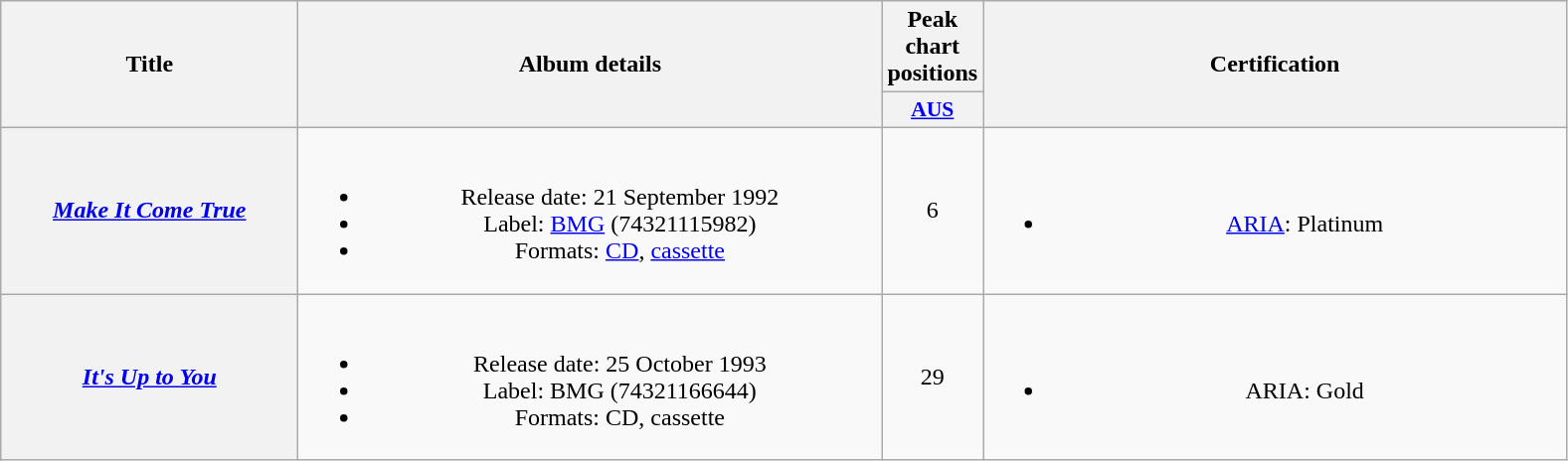<table class="wikitable plainrowheaders" style="text-align:center;">
<tr>
<th style="width:12em;" rowspan="2">Title</th>
<th style="width:24em;" rowspan="2">Album details</th>
<th scope="col" colspan="1">Peak chart positions</th>
<th style="width:24em;" rowspan="2">Certification</th>
</tr>
<tr>
<th scope="col" style="width:3em;font-size:90%;"><a href='#'>AUS</a><br></th>
</tr>
<tr>
<th scope="row"><em><a href='#'>Make It Come True</a></em></th>
<td><br><ul><li>Release date: 21 September 1992</li><li>Label: <a href='#'>BMG</a> (74321115982)</li><li>Formats: <a href='#'>CD</a>, <a href='#'>cassette</a></li></ul></td>
<td>6</td>
<td><br><ul><li><a href='#'>ARIA</a>: Platinum</li></ul></td>
</tr>
<tr>
<th scope="row"><em><a href='#'>It's Up to You</a></em></th>
<td><br><ul><li>Release date: 25 October 1993</li><li>Label: BMG (74321166644)</li><li>Formats: CD, cassette</li></ul></td>
<td>29</td>
<td><br><ul><li>ARIA: Gold</li></ul></td>
</tr>
</table>
